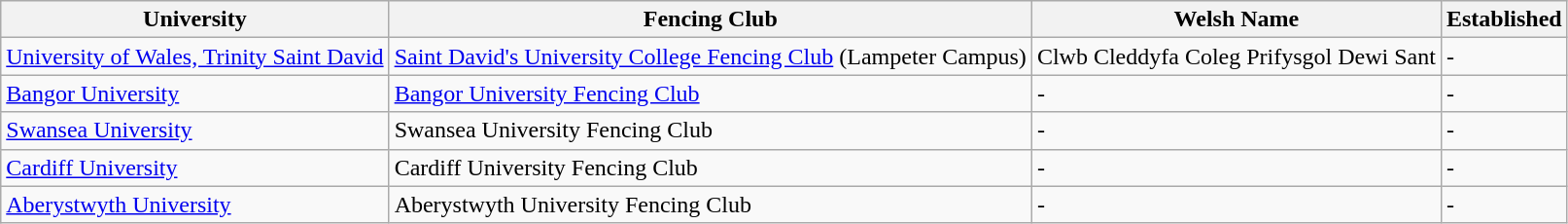<table class="wikitable sortable">
<tr>
<th>University</th>
<th>Fencing Club</th>
<th>Welsh Name</th>
<th>Established</th>
</tr>
<tr>
<td><a href='#'>University of Wales, Trinity Saint David</a></td>
<td><a href='#'>Saint David's University College Fencing Club</a> (Lampeter Campus)</td>
<td>Clwb Cleddyfa Coleg Prifysgol Dewi Sant</td>
<td>-</td>
</tr>
<tr>
<td><a href='#'>Bangor University</a></td>
<td><a href='#'>Bangor University Fencing Club</a></td>
<td>-</td>
<td>-</td>
</tr>
<tr>
<td><a href='#'>Swansea University</a></td>
<td>Swansea University Fencing Club</td>
<td>-</td>
<td>-</td>
</tr>
<tr>
<td><a href='#'>Cardiff University</a></td>
<td>Cardiff University Fencing Club</td>
<td>-</td>
<td>-</td>
</tr>
<tr>
<td><a href='#'>Aberystwyth University</a></td>
<td>Aberystwyth University Fencing Club</td>
<td>-</td>
<td>-</td>
</tr>
</table>
